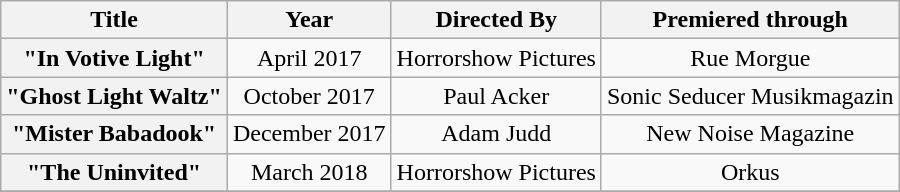<table class="wikitable plainrowheaders" border="1">
<tr>
<th scope="col">Title</th>
<th scope="col">Year</th>
<th scope="col">Directed By</th>
<th scope="col">Premiered through</th>
</tr>
<tr>
<th scope="row">"In Votive Light"</th>
<td style="text-align:center;">April 2017</td>
<td style="text-align:center;">Horrorshow Pictures</td>
<td style="text-align:center;">Rue Morgue</td>
</tr>
<tr>
<th scope="row">"Ghost Light Waltz"</th>
<td style="text-align:center;">October 2017</td>
<td style="text-align:center;">Paul Acker</td>
<td style="text-align:center;">Sonic Seducer Musikmagazin</td>
</tr>
<tr>
<th scope="row">"Mister Babadook"</th>
<td style="text-align:center;">December 2017</td>
<td style="text-align:center;">Adam Judd</td>
<td style="text-align:center;">New Noise Magazine</td>
</tr>
<tr>
<th scope="row">"The Uninvited"</th>
<td style="text-align:center;">March 2018</td>
<td style="text-align:center;">Horrorshow Pictures</td>
<td style="text-align:center;">Orkus</td>
</tr>
<tr>
</tr>
</table>
